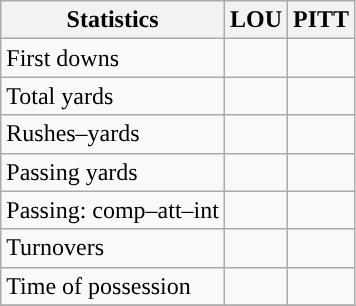<table class="wikitable" style="float: left;">
<tr>
<th>Statistics</th>
<th>LOU</th>
<th>PITT</th>
</tr>
<tr>
<td>First downs</td>
<td></td>
<td></td>
</tr>
<tr>
<td>Total yards</td>
<td></td>
<td></td>
</tr>
<tr>
<td>Rushes–yards</td>
<td></td>
<td></td>
</tr>
<tr>
<td>Passing yards</td>
<td></td>
<td></td>
</tr>
<tr>
<td>Passing: comp–att–int</td>
<td></td>
<td></td>
</tr>
<tr>
<td>Turnovers</td>
<td></td>
<td></td>
</tr>
<tr>
<td>Time of possession</td>
<td></td>
<td></td>
</tr>
<tr>
</tr>
</table>
